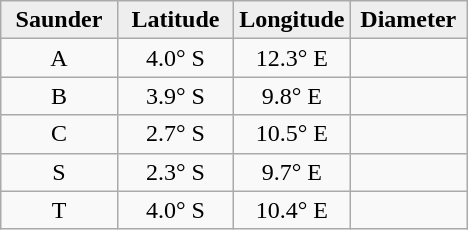<table class="wikitable">
<tr>
<th width="25%" style="background:#eeeeee;">Saunder</th>
<th width="25%" style="background:#eeeeee;">Latitude</th>
<th width="25%" style="background:#eeeeee;">Longitude</th>
<th width="25%" style="background:#eeeeee;">Diameter</th>
</tr>
<tr>
<td align="center">A</td>
<td align="center">4.0° S</td>
<td align="center">12.3° E</td>
<td align="center"></td>
</tr>
<tr>
<td align="center">B</td>
<td align="center">3.9° S</td>
<td align="center">9.8° E</td>
<td align="center"></td>
</tr>
<tr>
<td align="center">C</td>
<td align="center">2.7° S</td>
<td align="center">10.5° E</td>
<td align="center"></td>
</tr>
<tr>
<td align="center">S</td>
<td align="center">2.3° S</td>
<td align="center">9.7° E</td>
<td align="center"></td>
</tr>
<tr>
<td align="center">T</td>
<td align="center">4.0° S</td>
<td align="center">10.4° E</td>
<td align="center"></td>
</tr>
</table>
